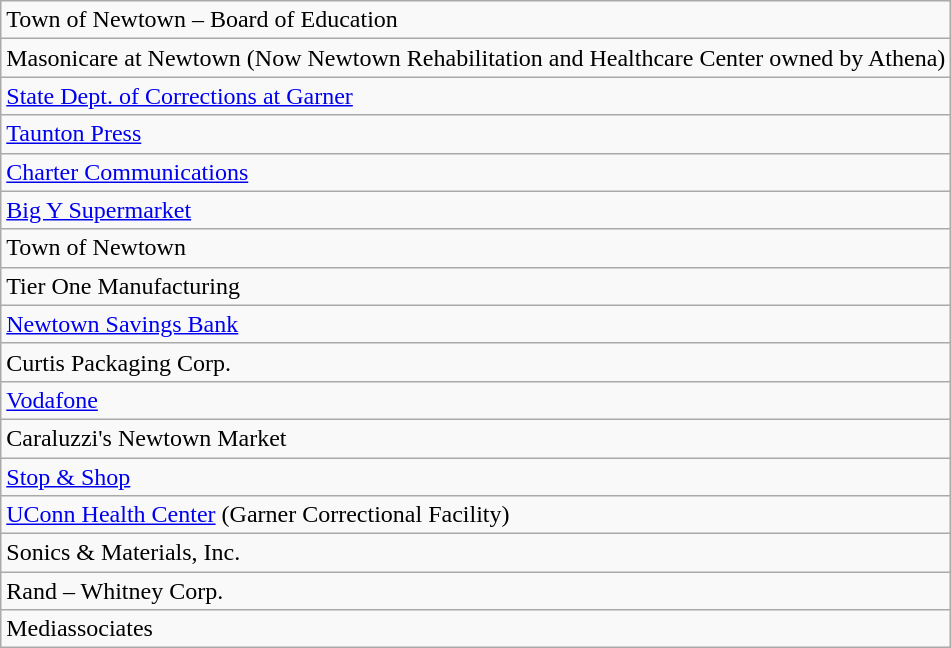<table class="wikitable">
<tr>
<td>Town of Newtown – Board of Education</td>
</tr>
<tr>
<td>Masonicare at Newtown (Now Newtown Rehabilitation and Healthcare Center owned by Athena)</td>
</tr>
<tr>
<td><a href='#'>State Dept. of Corrections at Garner</a></td>
</tr>
<tr>
<td><a href='#'>Taunton Press</a></td>
</tr>
<tr>
<td><a href='#'>Charter Communications</a></td>
</tr>
<tr>
<td><a href='#'>Big Y Supermarket</a></td>
</tr>
<tr>
<td>Town of Newtown</td>
</tr>
<tr>
<td>Tier One Manufacturing</td>
</tr>
<tr>
<td><a href='#'>Newtown Savings Bank</a></td>
</tr>
<tr>
<td>Curtis Packaging Corp.</td>
</tr>
<tr>
<td><a href='#'>Vodafone</a></td>
</tr>
<tr>
<td>Caraluzzi's Newtown Market</td>
</tr>
<tr>
<td><a href='#'>Stop & Shop</a></td>
</tr>
<tr>
<td><a href='#'>UConn Health Center</a> (Garner Correctional Facility)</td>
</tr>
<tr>
<td>Sonics & Materials, Inc.</td>
</tr>
<tr>
<td>Rand – Whitney Corp.</td>
</tr>
<tr>
<td>Mediassociates</td>
</tr>
</table>
